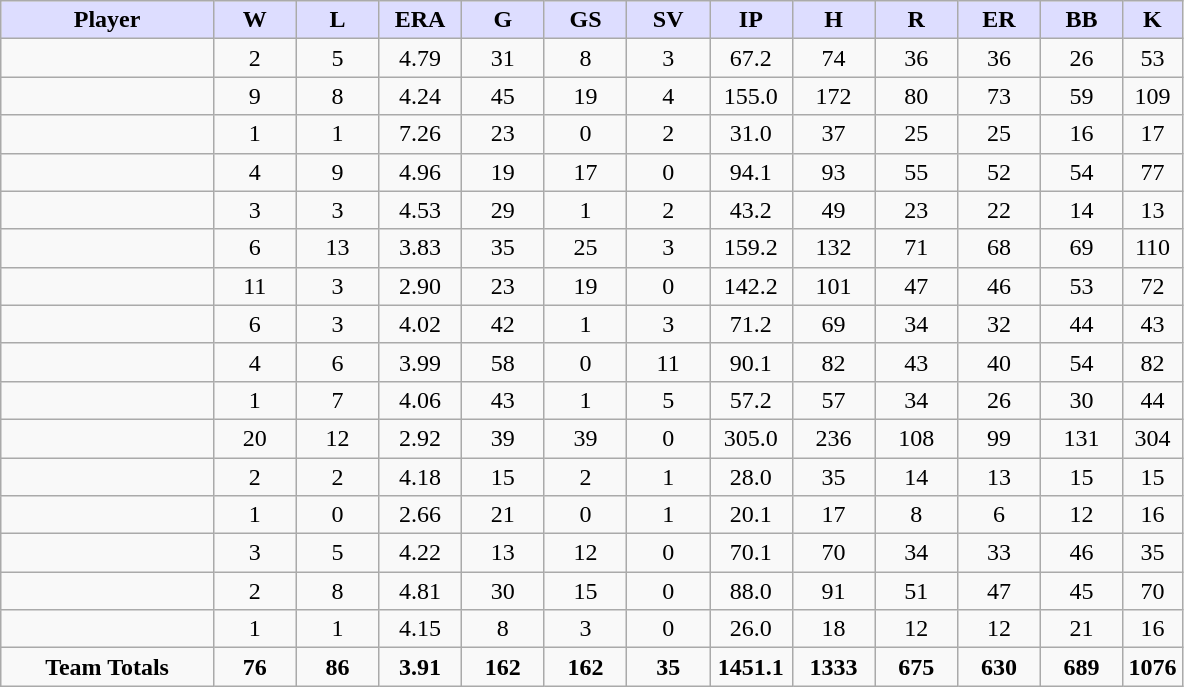<table class="wikitable" style="text-align:center;">
<tr>
<th style="background:#ddf; width:18%;"><strong>Player</strong></th>
<th style="background:#ddf; width:7%;"><strong>W</strong></th>
<th style="background:#ddf; width:7%;"><strong>L</strong></th>
<th style="background:#ddf; width:7%;"><strong>ERA</strong></th>
<th style="background:#ddf; width:7%;"><strong>G</strong></th>
<th style="background:#ddf; width:7%;"><strong>GS</strong></th>
<th style="background:#ddf; width:7%;"><strong>SV</strong></th>
<th style="background:#ddf; width:7%;"><strong>IP</strong></th>
<th style="background:#ddf; width:7%;"><strong>H</strong></th>
<th style="background:#ddf; width:7%;"><strong>R</strong></th>
<th style="background:#ddf; width:7%;"><strong>ER</strong></th>
<th style="background:#ddf; width:7%;"><strong>BB</strong></th>
<th style="background:#ddf; width:7%;"><strong>K</strong></th>
</tr>
<tr>
<td align=left></td>
<td>2</td>
<td>5</td>
<td>4.79</td>
<td>31</td>
<td>8</td>
<td>3</td>
<td>67.2</td>
<td>74</td>
<td>36</td>
<td>36</td>
<td>26</td>
<td>53</td>
</tr>
<tr>
<td align=left></td>
<td>9</td>
<td>8</td>
<td>4.24</td>
<td>45</td>
<td>19</td>
<td>4</td>
<td>155.0</td>
<td>172</td>
<td>80</td>
<td>73</td>
<td>59</td>
<td>109</td>
</tr>
<tr>
<td align=left></td>
<td>1</td>
<td>1</td>
<td>7.26</td>
<td>23</td>
<td>0</td>
<td>2</td>
<td>31.0</td>
<td>37</td>
<td>25</td>
<td>25</td>
<td>16</td>
<td>17</td>
</tr>
<tr>
<td align=left></td>
<td>4</td>
<td>9</td>
<td>4.96</td>
<td>19</td>
<td>17</td>
<td>0</td>
<td>94.1</td>
<td>93</td>
<td>55</td>
<td>52</td>
<td>54</td>
<td>77</td>
</tr>
<tr>
<td align=left></td>
<td>3</td>
<td>3</td>
<td>4.53</td>
<td>29</td>
<td>1</td>
<td>2</td>
<td>43.2</td>
<td>49</td>
<td>23</td>
<td>22</td>
<td>14</td>
<td>13</td>
</tr>
<tr>
<td align=left></td>
<td>6</td>
<td>13</td>
<td>3.83</td>
<td>35</td>
<td>25</td>
<td>3</td>
<td>159.2</td>
<td>132</td>
<td>71</td>
<td>68</td>
<td>69</td>
<td>110</td>
</tr>
<tr>
<td align=left></td>
<td>11</td>
<td>3</td>
<td>2.90</td>
<td>23</td>
<td>19</td>
<td>0</td>
<td>142.2</td>
<td>101</td>
<td>47</td>
<td>46</td>
<td>53</td>
<td>72</td>
</tr>
<tr>
<td align=left></td>
<td>6</td>
<td>3</td>
<td>4.02</td>
<td>42</td>
<td>1</td>
<td>3</td>
<td>71.2</td>
<td>69</td>
<td>34</td>
<td>32</td>
<td>44</td>
<td>43</td>
</tr>
<tr>
<td align=left></td>
<td>4</td>
<td>6</td>
<td>3.99</td>
<td>58</td>
<td>0</td>
<td>11</td>
<td>90.1</td>
<td>82</td>
<td>43</td>
<td>40</td>
<td>54</td>
<td>82</td>
</tr>
<tr>
<td align=left></td>
<td>1</td>
<td>7</td>
<td>4.06</td>
<td>43</td>
<td>1</td>
<td>5</td>
<td>57.2</td>
<td>57</td>
<td>34</td>
<td>26</td>
<td>30</td>
<td>44</td>
</tr>
<tr>
<td align=left></td>
<td>20</td>
<td>12</td>
<td>2.92</td>
<td>39</td>
<td>39</td>
<td>0</td>
<td>305.0</td>
<td>236</td>
<td>108</td>
<td>99</td>
<td>131</td>
<td>304</td>
</tr>
<tr>
<td align=left></td>
<td>2</td>
<td>2</td>
<td>4.18</td>
<td>15</td>
<td>2</td>
<td>1</td>
<td>28.0</td>
<td>35</td>
<td>14</td>
<td>13</td>
<td>15</td>
<td>15</td>
</tr>
<tr>
<td align=left></td>
<td>1</td>
<td>0</td>
<td>2.66</td>
<td>21</td>
<td>0</td>
<td>1</td>
<td>20.1</td>
<td>17</td>
<td>8</td>
<td>6</td>
<td>12</td>
<td>16</td>
</tr>
<tr>
<td align=left></td>
<td>3</td>
<td>5</td>
<td>4.22</td>
<td>13</td>
<td>12</td>
<td>0</td>
<td>70.1</td>
<td>70</td>
<td>34</td>
<td>33</td>
<td>46</td>
<td>35</td>
</tr>
<tr>
<td align=left></td>
<td>2</td>
<td>8</td>
<td>4.81</td>
<td>30</td>
<td>15</td>
<td>0</td>
<td>88.0</td>
<td>91</td>
<td>51</td>
<td>47</td>
<td>45</td>
<td>70</td>
</tr>
<tr>
<td align=left></td>
<td>1</td>
<td>1</td>
<td>4.15</td>
<td>8</td>
<td>3</td>
<td>0</td>
<td>26.0</td>
<td>18</td>
<td>12</td>
<td>12</td>
<td>21</td>
<td>16</td>
</tr>
<tr class="sortbottom">
<td><strong>Team Totals</strong></td>
<td><strong>76</strong></td>
<td><strong>86</strong></td>
<td><strong>3.91</strong></td>
<td><strong>162</strong></td>
<td><strong>162</strong></td>
<td><strong>35</strong></td>
<td><strong>1451.1</strong></td>
<td><strong>1333</strong></td>
<td><strong>675</strong></td>
<td><strong>630</strong></td>
<td><strong>689</strong></td>
<td><strong>1076</strong></td>
</tr>
</table>
